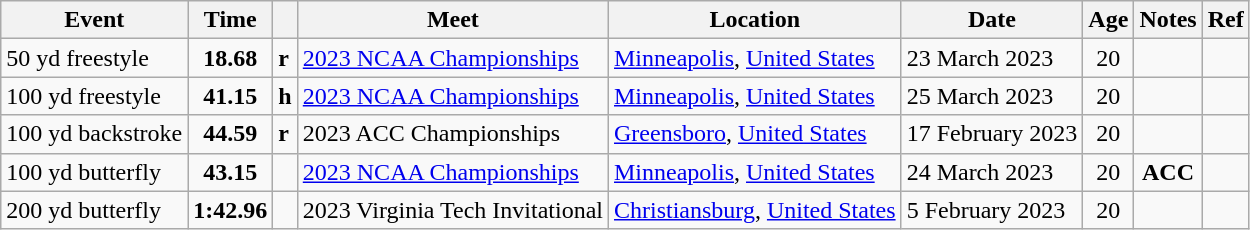<table class="wikitable">
<tr>
<th>Event</th>
<th>Time</th>
<th></th>
<th>Meet</th>
<th>Location</th>
<th>Date</th>
<th>Age</th>
<th>Notes</th>
<th>Ref</th>
</tr>
<tr>
<td>50 yd freestyle</td>
<td style="text-align:center;"><strong>18.68</strong></td>
<td><strong>r</strong></td>
<td><a href='#'>2023 NCAA Championships</a></td>
<td><a href='#'>Minneapolis</a>, <a href='#'>United States</a></td>
<td>23 March 2023</td>
<td style="text-align:center;">20</td>
<td style="text-align:center;"></td>
<td style="text-align:center;"></td>
</tr>
<tr>
<td>100 yd freestyle</td>
<td style="text-align:center;"><strong>41.15</strong></td>
<td><strong>h</strong></td>
<td><a href='#'>2023 NCAA Championships</a></td>
<td><a href='#'>Minneapolis</a>, <a href='#'>United States</a></td>
<td>25 March 2023</td>
<td style="text-align:center;">20</td>
<td style="text-align:center;"></td>
<td style="text-align:center;"></td>
</tr>
<tr>
<td>100 yd backstroke</td>
<td style="text-align:center;"><strong>44.59</strong></td>
<td><strong>r</strong></td>
<td>2023 ACC Championships</td>
<td><a href='#'>Greensboro</a>, <a href='#'>United States</a></td>
<td>17 February 2023</td>
<td style="text-align:center;">20</td>
<td style="text-align:center;"></td>
<td style="text-align:center;"></td>
</tr>
<tr>
<td>100 yd butterfly</td>
<td style="text-align:center;"><strong>43.15</strong></td>
<td></td>
<td><a href='#'>2023 NCAA Championships</a></td>
<td><a href='#'>Minneapolis</a>, <a href='#'>United States</a></td>
<td>24 March 2023</td>
<td style="text-align:center;">20</td>
<td style="text-align:center;"><strong>ACC</strong></td>
<td style="text-align:center;"></td>
</tr>
<tr>
<td>200 yd butterfly</td>
<td style="text-align:center;"><strong>1:42.96</strong></td>
<td></td>
<td>2023 Virginia Tech Invitational</td>
<td><a href='#'>Christiansburg</a>, <a href='#'>United States</a></td>
<td>5 February 2023</td>
<td style="text-align:center;">20</td>
<td style="text-align:center;"></td>
<td style="text-align:center;"></td>
</tr>
</table>
